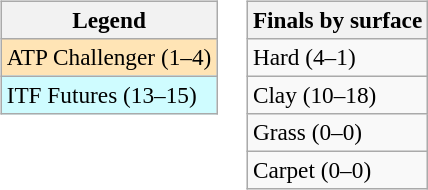<table>
<tr valign=top>
<td><br><table class=wikitable style=font-size:97%>
<tr>
<th>Legend</th>
</tr>
<tr bgcolor=moccasin>
<td>ATP Challenger (1–4)</td>
</tr>
<tr bgcolor=cffcff>
<td>ITF Futures (13–15)</td>
</tr>
</table>
</td>
<td><br><table class=wikitable style=font-size:97%>
<tr>
<th>Finals by surface</th>
</tr>
<tr>
<td>Hard (4–1)</td>
</tr>
<tr>
<td>Clay (10–18)</td>
</tr>
<tr>
<td>Grass (0–0)</td>
</tr>
<tr>
<td>Carpet (0–0)</td>
</tr>
</table>
</td>
</tr>
</table>
